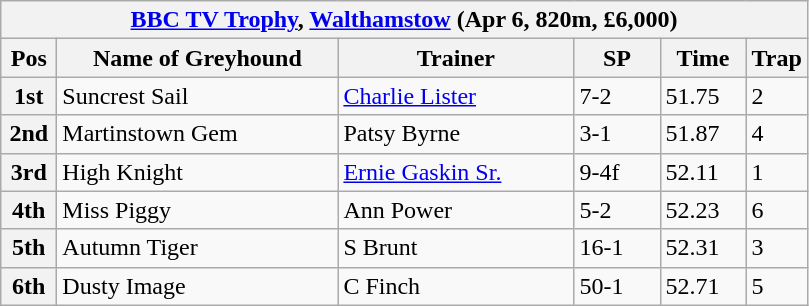<table class="wikitable">
<tr>
<th colspan="6"><a href='#'>BBC TV Trophy</a>, <a href='#'>Walthamstow</a> (Apr 6, 820m, £6,000)</th>
</tr>
<tr>
<th width=30>Pos</th>
<th width=180>Name of Greyhound</th>
<th width=150>Trainer</th>
<th width=50>SP</th>
<th width=50>Time</th>
<th width=30>Trap</th>
</tr>
<tr>
<th>1st</th>
<td>Suncrest Sail</td>
<td><a href='#'>Charlie Lister</a></td>
<td>7-2</td>
<td>51.75</td>
<td>2</td>
</tr>
<tr>
<th>2nd</th>
<td>Martinstown Gem</td>
<td>Patsy Byrne</td>
<td>3-1</td>
<td>51.87</td>
<td>4</td>
</tr>
<tr>
<th>3rd</th>
<td>High Knight</td>
<td><a href='#'>Ernie Gaskin Sr.</a></td>
<td>9-4f</td>
<td>52.11</td>
<td>1</td>
</tr>
<tr>
<th>4th</th>
<td>Miss Piggy</td>
<td>Ann Power</td>
<td>5-2</td>
<td>52.23</td>
<td>6</td>
</tr>
<tr>
<th>5th</th>
<td>Autumn Tiger</td>
<td>S Brunt</td>
<td>16-1</td>
<td>52.31</td>
<td>3</td>
</tr>
<tr>
<th>6th</th>
<td>Dusty Image</td>
<td>C Finch</td>
<td>50-1</td>
<td>52.71</td>
<td>5</td>
</tr>
</table>
